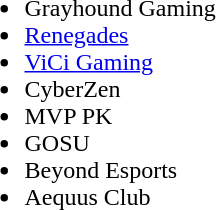<table cellspacing="30">
<tr>
<td><br><ul><li>Grayhound Gaming </li><li><a href='#'>Renegades</a> </li><li><a href='#'>ViCi Gaming</a> </li><li>CyberZen </li><li>MVP PK </li><li>GOSU </li><li>Beyond Esports </li><li>Aequus Club </li></ul></td>
</tr>
<tr>
</tr>
</table>
